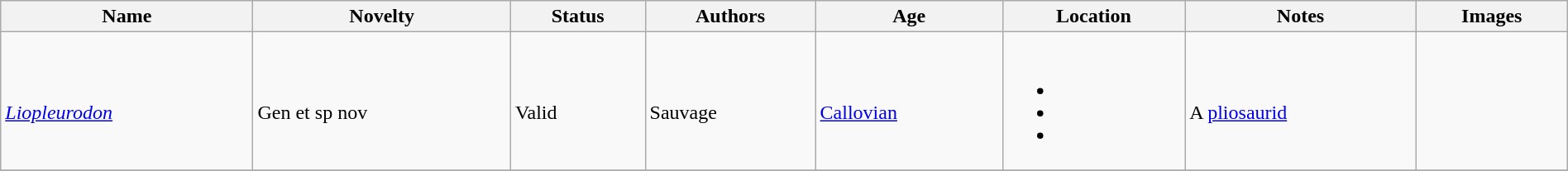<table class="wikitable sortable" align="center" width="100%">
<tr>
<th>Name</th>
<th>Novelty</th>
<th>Status</th>
<th>Authors</th>
<th>Age</th>
<th>Location</th>
<th>Notes</th>
<th>Images</th>
</tr>
<tr>
<td><br><em><a href='#'>Liopleurodon</a></em></td>
<td><br>Gen et sp nov</td>
<td><br>Valid</td>
<td><br>Sauvage</td>
<td><br><a href='#'>Callovian</a></td>
<td><br><ul><li></li><li></li><li></li></ul></td>
<td><br>A <a href='#'>pliosaurid</a></td>
<td></td>
</tr>
<tr>
</tr>
</table>
